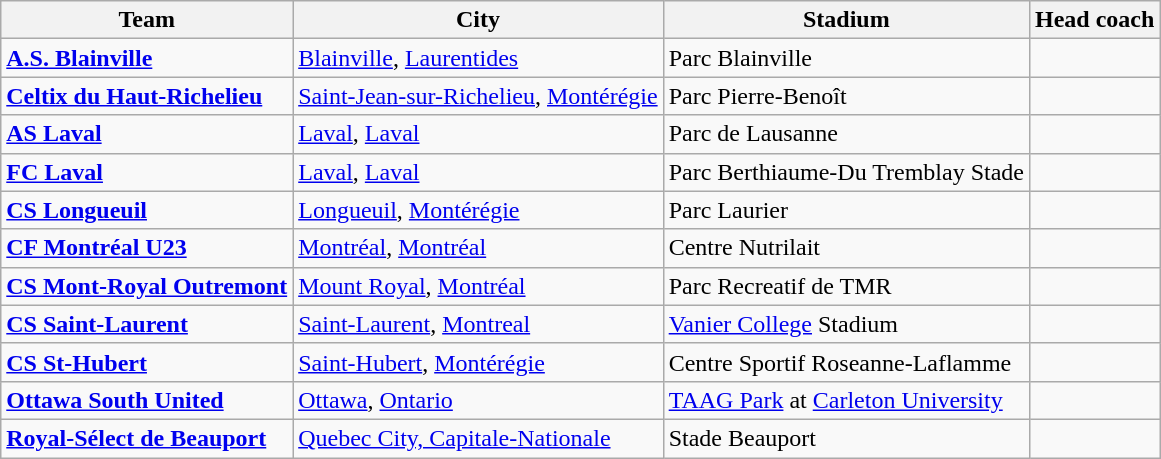<table class="wikitable">
<tr>
<th>Team</th>
<th>City</th>
<th>Stadium</th>
<th>Head coach</th>
</tr>
<tr>
<td><strong><a href='#'>A.S. Blainville</a></strong></td>
<td><a href='#'>Blainville</a>, <a href='#'>Laurentides</a></td>
<td>Parc Blainville</td>
<td></td>
</tr>
<tr>
<td><strong><a href='#'>Celtix du Haut-Richelieu</a></strong></td>
<td><a href='#'>Saint-Jean-sur-Richelieu</a>, <a href='#'>Montérégie</a></td>
<td>Parc Pierre-Benoît</td>
<td></td>
</tr>
<tr>
<td><strong><a href='#'>AS Laval</a></strong></td>
<td><a href='#'>Laval</a>, <a href='#'>Laval</a></td>
<td>Parc de Lausanne</td>
<td></td>
</tr>
<tr>
<td><strong><a href='#'>FC Laval</a></strong></td>
<td><a href='#'>Laval</a>, <a href='#'>Laval</a></td>
<td>Parc Berthiaume-Du Tremblay Stade</td>
<td></td>
</tr>
<tr>
<td><strong><a href='#'>CS Longueuil</a></strong></td>
<td><a href='#'>Longueuil</a>, <a href='#'>Montérégie</a></td>
<td>Parc Laurier</td>
<td></td>
</tr>
<tr>
<td><strong><a href='#'>CF Montréal U23</a></strong></td>
<td><a href='#'>Montréal</a>, <a href='#'>Montréal</a></td>
<td>Centre Nutrilait</td>
<td></td>
</tr>
<tr>
<td><strong><a href='#'>CS Mont-Royal Outremont</a></strong></td>
<td><a href='#'>Mount Royal</a>, <a href='#'>Montréal</a></td>
<td>Parc Recreatif de TMR</td>
<td></td>
</tr>
<tr>
<td><strong><a href='#'>CS Saint-Laurent</a></strong></td>
<td><a href='#'>Saint-Laurent</a>,  <a href='#'>Montreal</a></td>
<td><a href='#'>Vanier College</a> Stadium</td>
<td></td>
</tr>
<tr>
<td><strong><a href='#'>CS St-Hubert</a></strong></td>
<td><a href='#'>Saint-Hubert</a>,  <a href='#'>Montérégie</a></td>
<td>Centre Sportif Roseanne-Laflamme</td>
<td></td>
</tr>
<tr>
<td><strong><a href='#'>Ottawa South United</a></strong></td>
<td><a href='#'>Ottawa</a>, <a href='#'>Ontario</a></td>
<td><a href='#'>TAAG Park</a> at <a href='#'>Carleton University</a></td>
<td></td>
</tr>
<tr>
<td><strong><a href='#'>Royal-Sélect de Beauport</a></strong></td>
<td><a href='#'>Quebec City, Capitale-Nationale</a></td>
<td>Stade Beauport</td>
<td></td>
</tr>
</table>
